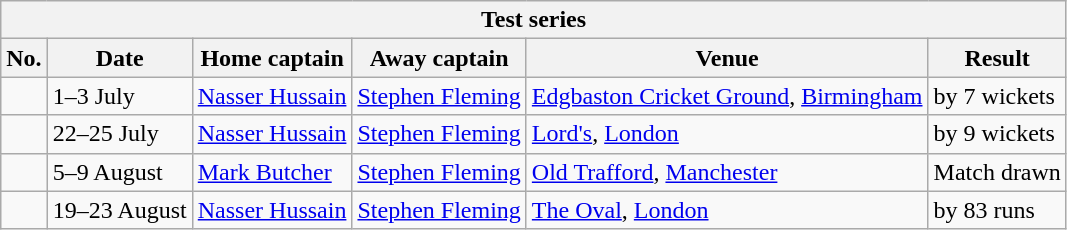<table class="wikitable">
<tr>
<th colspan="9">Test series</th>
</tr>
<tr>
<th>No.</th>
<th>Date</th>
<th>Home captain</th>
<th>Away captain</th>
<th>Venue</th>
<th>Result</th>
</tr>
<tr>
<td></td>
<td>1–3 July</td>
<td><a href='#'>Nasser Hussain</a></td>
<td><a href='#'>Stephen Fleming</a></td>
<td><a href='#'>Edgbaston Cricket Ground</a>, <a href='#'>Birmingham</a></td>
<td> by 7 wickets</td>
</tr>
<tr>
<td></td>
<td>22–25 July</td>
<td><a href='#'>Nasser Hussain</a></td>
<td><a href='#'>Stephen Fleming</a></td>
<td><a href='#'>Lord's</a>, <a href='#'>London</a></td>
<td> by 9 wickets</td>
</tr>
<tr>
<td></td>
<td>5–9 August</td>
<td><a href='#'>Mark Butcher</a></td>
<td><a href='#'>Stephen Fleming</a></td>
<td><a href='#'>Old Trafford</a>, <a href='#'>Manchester</a></td>
<td>Match drawn</td>
</tr>
<tr>
<td></td>
<td>19–23 August</td>
<td><a href='#'>Nasser Hussain</a></td>
<td><a href='#'>Stephen Fleming</a></td>
<td><a href='#'>The Oval</a>, <a href='#'>London</a></td>
<td> by 83 runs</td>
</tr>
</table>
